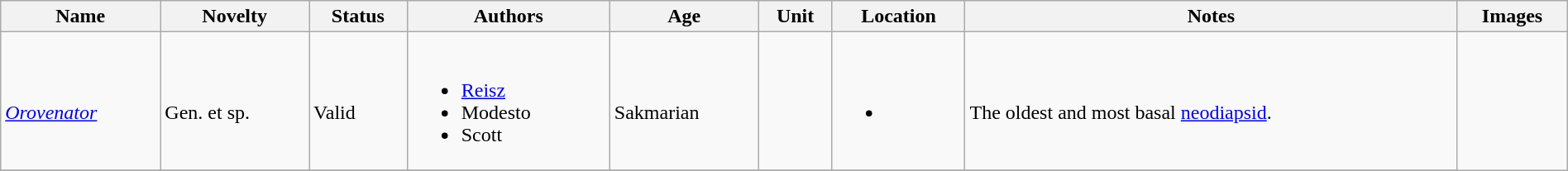<table class="wikitable sortable" align="center" width="100%">
<tr>
<th>Name</th>
<th>Novelty</th>
<th>Status</th>
<th>Authors</th>
<th>Age</th>
<th>Unit</th>
<th>Location</th>
<th>Notes</th>
<th>Images</th>
</tr>
<tr>
<td><br><em><a href='#'>Orovenator</a></em></td>
<td><br>Gen. et sp.</td>
<td><br>Valid</td>
<td><br><ul><li><a href='#'>Reisz</a></li><li>Modesto</li><li>Scott</li></ul></td>
<td><br>Sakmarian</td>
<td></td>
<td><br><ul><li></li></ul></td>
<td><br>The oldest and most basal <a href='#'>neodiapsid</a>.</td>
<td rowspan="99"></td>
</tr>
<tr>
</tr>
</table>
